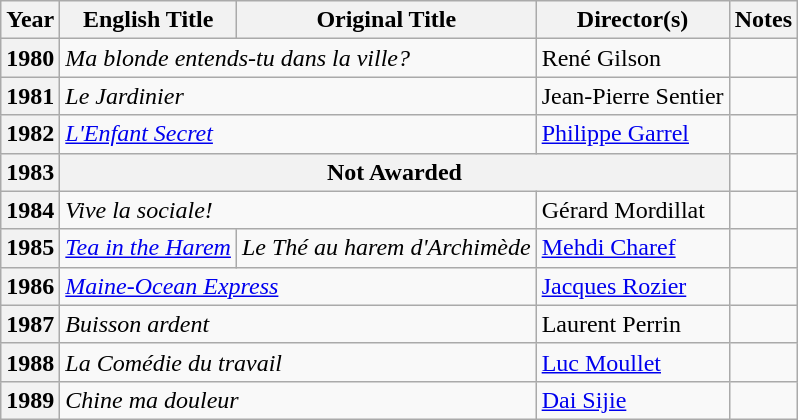<table class="wikitable">
<tr>
<th>Year</th>
<th>English Title</th>
<th>Original Title</th>
<th>Director(s)</th>
<th>Notes</th>
</tr>
<tr>
<th>1980</th>
<td colspan="2"><em>Ma blonde entends-tu dans la ville?</em></td>
<td>René Gilson</td>
<td></td>
</tr>
<tr>
<th>1981</th>
<td colspan="2"><em>Le Jardinier</em></td>
<td>Jean-Pierre Sentier</td>
<td></td>
</tr>
<tr>
<th>1982</th>
<td colspan="2"><em><a href='#'>L'Enfant Secret</a></em></td>
<td><a href='#'>Philippe Garrel</a></td>
<td></td>
</tr>
<tr>
<th>1983</th>
<th colspan="3">Not Awarded</th>
<td></td>
</tr>
<tr>
<th>1984</th>
<td colspan="2"><em>Vive la sociale!</em></td>
<td>Gérard Mordillat</td>
<td></td>
</tr>
<tr>
<th>1985</th>
<td><em><a href='#'>Tea in the Harem</a></em></td>
<td><em>Le Thé au harem d'Archimède</em></td>
<td><a href='#'>Mehdi Charef</a></td>
<td></td>
</tr>
<tr>
<th>1986</th>
<td colspan="2"><em><a href='#'>Maine-Ocean Express</a></em></td>
<td><a href='#'>Jacques Rozier</a></td>
<td></td>
</tr>
<tr>
<th>1987</th>
<td colspan="2"><em>Buisson ardent</em></td>
<td>Laurent Perrin</td>
<td></td>
</tr>
<tr>
<th>1988</th>
<td colspan="2"><em>La Comédie du travail</em></td>
<td><a href='#'>Luc Moullet</a></td>
<td></td>
</tr>
<tr>
<th>1989</th>
<td colspan="2"><em>Chine ma douleur</em></td>
<td><a href='#'>Dai Sijie</a></td>
<td></td>
</tr>
</table>
